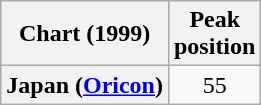<table class="wikitable plainrowheaders" style="text-align:center;" border="1">
<tr>
<th scope="col">Chart (1999)</th>
<th scope="col">Peak<br>position</th>
</tr>
<tr>
<th scope="row">Japan (<a href='#'>Oricon</a>)</th>
<td>55</td>
</tr>
</table>
